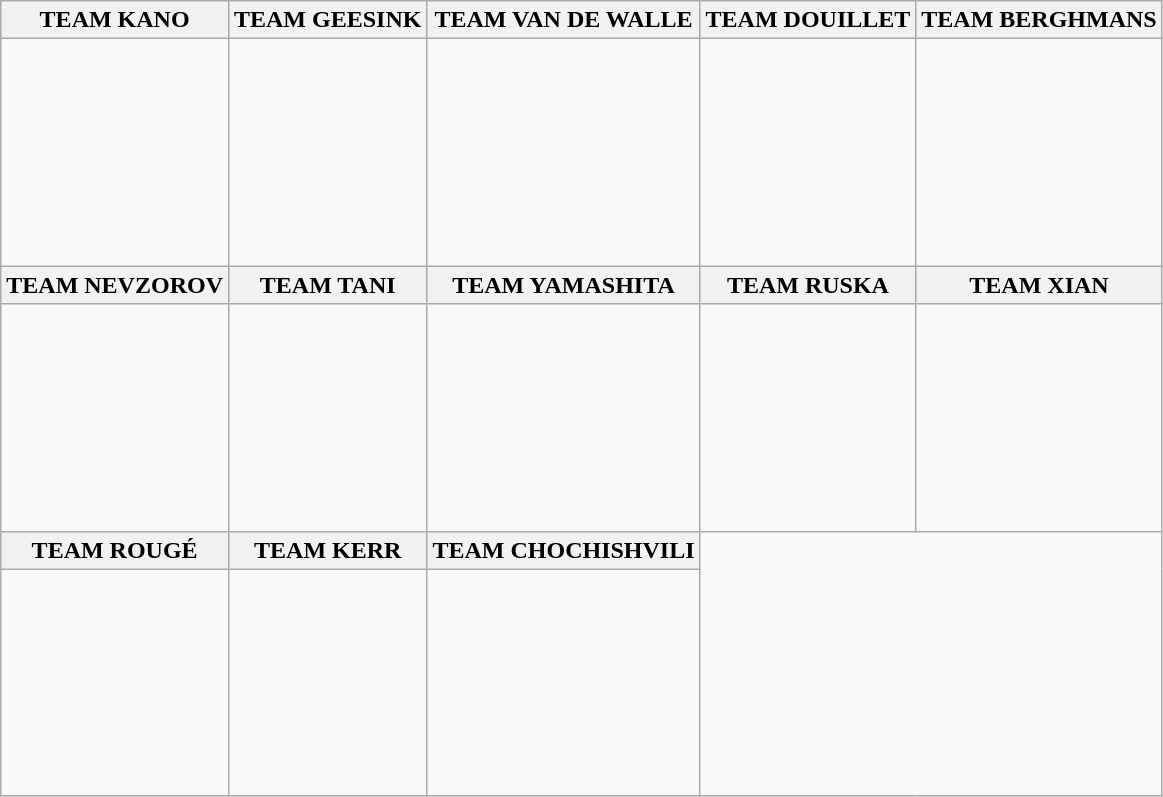<table class="wikitable">
<tr>
<th>TEAM KANO</th>
<th>TEAM GEESINK</th>
<th>TEAM VAN DE WALLE</th>
<th>TEAM DOUILLET</th>
<th>TEAM BERGHMANS</th>
</tr>
<tr>
<td><br><br><br><br><br><br><br></td>
<td><br><br><br><br><br><br><br> </td>
<td><br><br><br><br><br><br><br> </td>
<td><br><br><br><br><br><br><br> </td>
<td><br><br><br><br><br><br><br> </td>
</tr>
<tr>
<th>TEAM NEVZOROV</th>
<th>TEAM TANI</th>
<th>TEAM YAMASHITA</th>
<th>TEAM RUSKA</th>
<th>TEAM XIAN</th>
</tr>
<tr>
<td><br><br><br><br><br><br><br> </td>
<td><br><br><br><br><br><br><br> </td>
<td><br><br><br><br><br><br><br> </td>
<td><br><br><br><br><br><br><br></td>
<td><br><br><br><br><br><br><br> </td>
</tr>
<tr>
<th>TEAM ROUGÉ</th>
<th>TEAM KERR</th>
<th>TEAM CHOCHISHVILI</th>
</tr>
<tr>
<td><br><br><br><br><br><br><br> </td>
<td><br><br><br><br><br><br><br> </td>
<td><br><br><br><br><br><br><br></td>
</tr>
</table>
